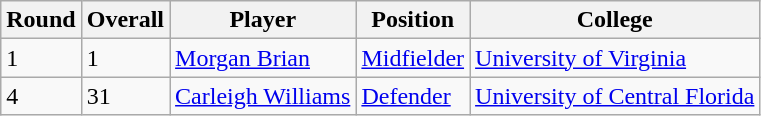<table class="wikitable">
<tr>
<th>Round</th>
<th>Overall</th>
<th>Player</th>
<th>Position</th>
<th>College</th>
</tr>
<tr>
<td>1</td>
<td>1</td>
<td><a href='#'>Morgan Brian</a></td>
<td><a href='#'>Midfielder</a></td>
<td><a href='#'>University of Virginia</a></td>
</tr>
<tr>
<td>4</td>
<td>31</td>
<td><a href='#'>Carleigh Williams</a></td>
<td><a href='#'>Defender</a></td>
<td><a href='#'>University of Central Florida</a></td>
</tr>
</table>
